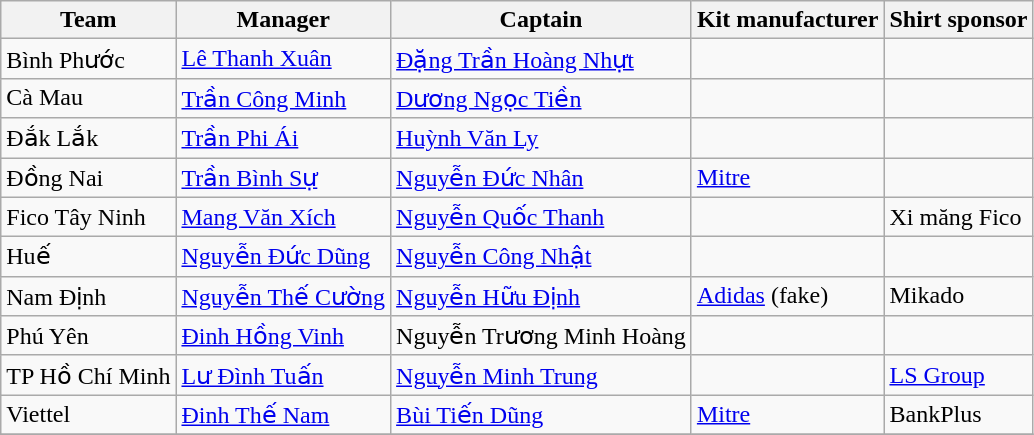<table class="wikitable sortable">
<tr>
<th>Team</th>
<th>Manager</th>
<th>Captain</th>
<th>Kit manufacturer</th>
<th>Shirt sponsor</th>
</tr>
<tr>
<td>Bình Phước</td>
<td> <a href='#'>Lê Thanh Xuân</a></td>
<td> <a href='#'>Đặng Trần Hoàng Nhựt</a></td>
<td></td>
<td></td>
</tr>
<tr>
<td>Cà Mau</td>
<td> <a href='#'>Trần Công Minh</a></td>
<td> <a href='#'>Dương Ngọc Tiền</a></td>
<td></td>
<td></td>
</tr>
<tr>
<td>Đắk Lắk</td>
<td> <a href='#'>Trần Phi Ái</a></td>
<td> <a href='#'>Huỳnh Văn Ly</a></td>
<td></td>
<td></td>
</tr>
<tr>
<td>Đồng Nai</td>
<td> <a href='#'>Trần Bình Sự</a></td>
<td> <a href='#'>Nguyễn Đức Nhân</a></td>
<td><a href='#'>Mitre</a></td>
<td></td>
</tr>
<tr>
<td>Fico Tây Ninh</td>
<td> <a href='#'>Mang Văn Xích</a></td>
<td> <a href='#'>Nguyễn Quốc Thanh</a></td>
<td></td>
<td>Xi măng Fico</td>
</tr>
<tr>
<td>Huế</td>
<td> <a href='#'>Nguyễn Đức Dũng</a></td>
<td> <a href='#'>Nguyễn Công Nhật</a></td>
<td></td>
<td></td>
</tr>
<tr>
<td>Nam Định</td>
<td> <a href='#'>Nguyễn Thế Cường</a></td>
<td> <a href='#'>Nguyễn Hữu Định</a></td>
<td><a href='#'>Adidas</a> (fake)</td>
<td>Mikado</td>
</tr>
<tr>
<td>Phú Yên</td>
<td> <a href='#'>Đinh Hồng Vinh</a></td>
<td> Nguyễn Trương Minh Hoàng</td>
<td></td>
<td></td>
</tr>
<tr>
<td>TP Hồ Chí Minh</td>
<td> <a href='#'>Lư Đình Tuấn</a></td>
<td> <a href='#'>Nguyễn Minh Trung</a></td>
<td></td>
<td><a href='#'>LS Group</a></td>
</tr>
<tr>
<td>Viettel</td>
<td> <a href='#'>Đinh Thế Nam</a></td>
<td> <a href='#'>Bùi Tiến Dũng</a></td>
<td><a href='#'>Mitre</a></td>
<td>BankPlus</td>
</tr>
<tr>
</tr>
</table>
